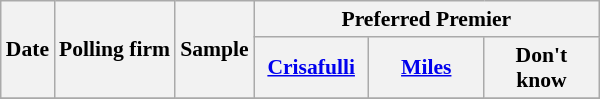<table class="nowrap wikitable tpl-blanktable" style=text-align:center;font-size:90%>
<tr>
<th rowspan=2>Date</th>
<th rowspan=2>Polling firm</th>
<th rowspan=2 style=max-width:5em>Sample</th>
<th colspan=3>Preferred Premier</th>
</tr>
<tr>
<th width=70px><a href='#'>Crisafulli</a></th>
<th width=70px><a href='#'>Miles</a></th>
<th width=70px>Don't know</th>
</tr>
<tr>
</tr>
</table>
